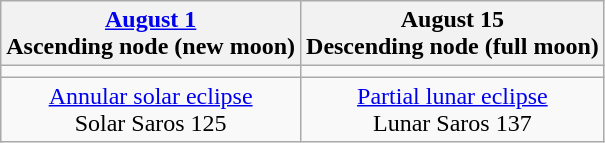<table class="wikitable">
<tr>
<th><a href='#'>August 1</a><br>Ascending node (new moon)</th>
<th>August 15<br>Descending node (full moon)</th>
</tr>
<tr>
<td></td>
<td></td>
</tr>
<tr align=center>
<td><a href='#'>Annular solar eclipse</a><br>Solar Saros 125</td>
<td><a href='#'>Partial lunar eclipse</a><br>Lunar Saros 137</td>
</tr>
</table>
